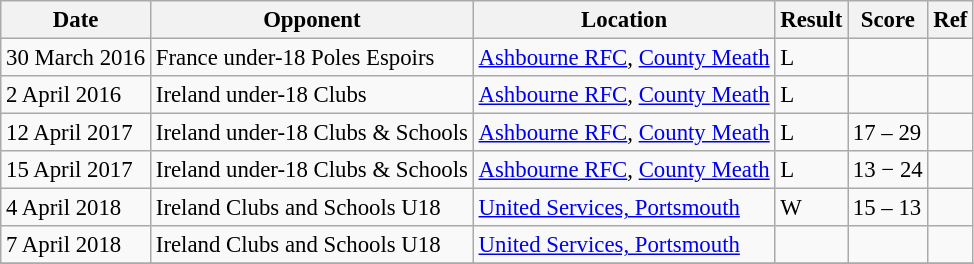<table class="wikitable" style="font-size: 95%;">
<tr>
<th>Date</th>
<th>Opponent</th>
<th>Location</th>
<th>Result</th>
<th>Score</th>
<th>Ref</th>
</tr>
<tr>
<td>30 March 2016</td>
<td>France under-18 Poles Espoirs</td>
<td><a href='#'>Ashbourne RFC</a>, <a href='#'>County Meath</a></td>
<td>L</td>
<td></td>
<td></td>
</tr>
<tr>
<td>2 April 2016</td>
<td>Ireland under-18 Clubs</td>
<td><a href='#'>Ashbourne RFC</a>, <a href='#'>County Meath</a></td>
<td>L</td>
<td></td>
<td></td>
</tr>
<tr>
<td>12 April 2017</td>
<td>Ireland under-18 Clubs & Schools</td>
<td><a href='#'>Ashbourne RFC</a>, <a href='#'>County Meath</a></td>
<td>L</td>
<td>17 – 29</td>
<td></td>
</tr>
<tr>
<td>15 April 2017</td>
<td>Ireland under-18 Clubs & Schools</td>
<td><a href='#'>Ashbourne RFC</a>, <a href='#'>County Meath</a></td>
<td>L</td>
<td>13 − 24</td>
<td></td>
</tr>
<tr>
<td>4 April 2018</td>
<td>Ireland Clubs and Schools U18</td>
<td><a href='#'>United Services, Portsmouth</a></td>
<td>W</td>
<td>15 – 13</td>
<td></td>
</tr>
<tr>
<td>7 April 2018</td>
<td>Ireland Clubs and Schools U18</td>
<td><a href='#'>United Services, Portsmouth</a></td>
<td></td>
<td></td>
<td></td>
</tr>
<tr>
</tr>
</table>
